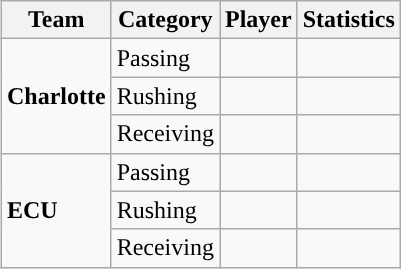<table class="wikitable" style="float: right;">
<tr>
<th>Team</th>
<th>Category</th>
<th>Player</th>
<th>Statistics</th>
</tr>
<tr>
<td rowspan=3><strong>Charlotte</strong></td>
<td>Passing</td>
<td></td>
<td></td>
</tr>
<tr>
<td>Rushing</td>
<td></td>
<td></td>
</tr>
<tr>
<td>Receiving</td>
<td></td>
<td></td>
</tr>
<tr>
<td rowspan=3><strong>ECU</strong></td>
<td>Passing</td>
<td></td>
<td></td>
</tr>
<tr>
<td>Rushing</td>
<td></td>
<td></td>
</tr>
<tr>
<td>Receiving</td>
<td></td>
<td></td>
</tr>
</table>
